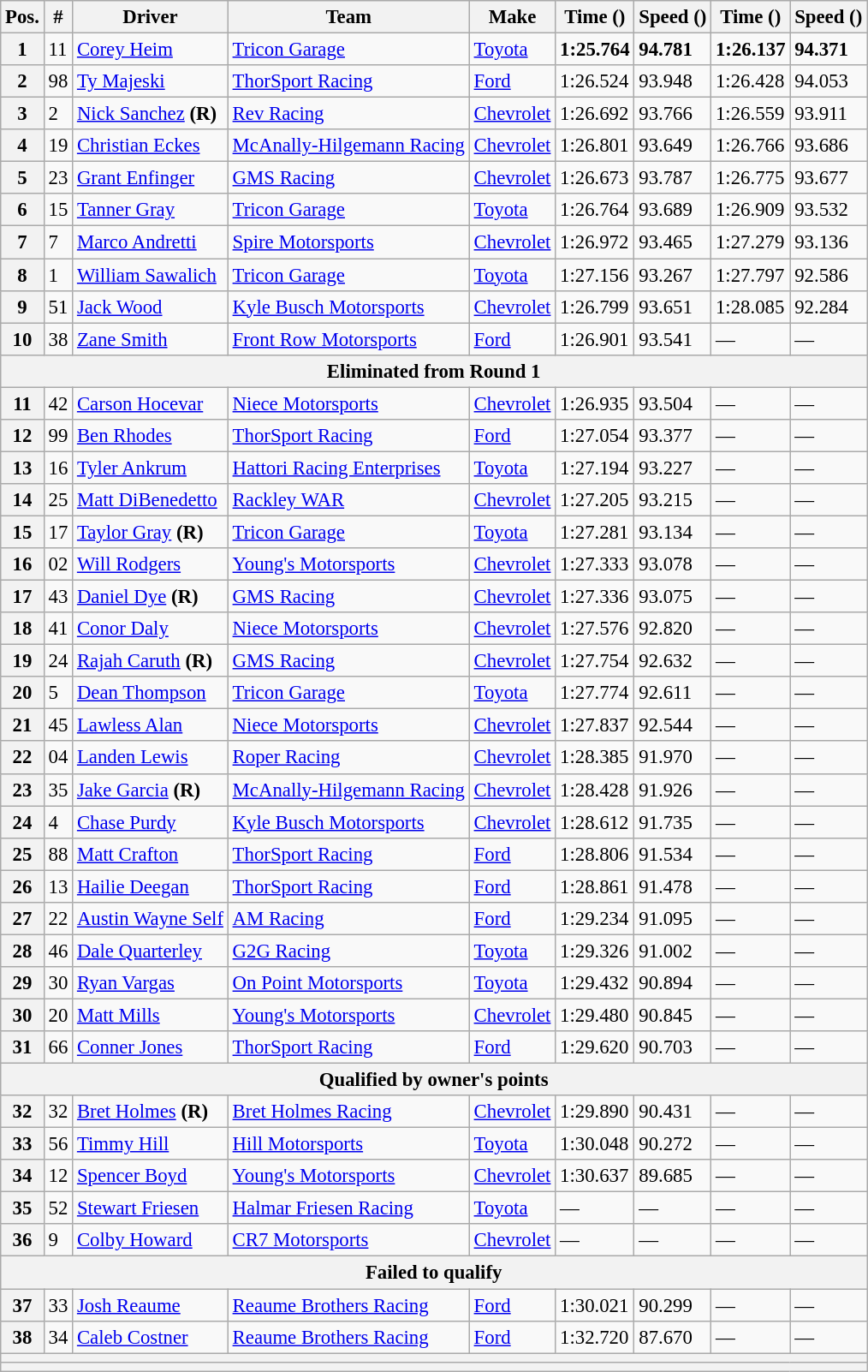<table class="wikitable" style="font-size:95%">
<tr>
<th>Pos.</th>
<th>#</th>
<th>Driver</th>
<th>Team</th>
<th>Make</th>
<th>Time ()</th>
<th>Speed ()</th>
<th>Time ()</th>
<th>Speed ()</th>
</tr>
<tr>
<th>1</th>
<td>11</td>
<td><a href='#'>Corey Heim</a></td>
<td><a href='#'>Tricon Garage</a></td>
<td><a href='#'>Toyota</a></td>
<td><strong>1:25.764</strong></td>
<td><strong>94.781</strong></td>
<td><strong>1:26.137</strong></td>
<td><strong>94.371</strong></td>
</tr>
<tr>
<th>2</th>
<td>98</td>
<td><a href='#'>Ty Majeski</a></td>
<td><a href='#'>ThorSport Racing</a></td>
<td><a href='#'>Ford</a></td>
<td>1:26.524</td>
<td>93.948</td>
<td>1:26.428</td>
<td>94.053</td>
</tr>
<tr>
<th>3</th>
<td>2</td>
<td><a href='#'>Nick Sanchez</a> <strong>(R)</strong></td>
<td><a href='#'>Rev Racing</a></td>
<td><a href='#'>Chevrolet</a></td>
<td>1:26.692</td>
<td>93.766</td>
<td>1:26.559</td>
<td>93.911</td>
</tr>
<tr>
<th>4</th>
<td>19</td>
<td><a href='#'>Christian Eckes</a></td>
<td><a href='#'>McAnally-Hilgemann Racing</a></td>
<td><a href='#'>Chevrolet</a></td>
<td>1:26.801</td>
<td>93.649</td>
<td>1:26.766</td>
<td>93.686</td>
</tr>
<tr>
<th>5</th>
<td>23</td>
<td><a href='#'>Grant Enfinger</a></td>
<td><a href='#'>GMS Racing</a></td>
<td><a href='#'>Chevrolet</a></td>
<td>1:26.673</td>
<td>93.787</td>
<td>1:26.775</td>
<td>93.677</td>
</tr>
<tr>
<th>6</th>
<td>15</td>
<td><a href='#'>Tanner Gray</a></td>
<td><a href='#'>Tricon Garage</a></td>
<td><a href='#'>Toyota</a></td>
<td>1:26.764</td>
<td>93.689</td>
<td>1:26.909</td>
<td>93.532</td>
</tr>
<tr>
<th>7</th>
<td>7</td>
<td><a href='#'>Marco Andretti</a></td>
<td><a href='#'>Spire Motorsports</a></td>
<td><a href='#'>Chevrolet</a></td>
<td>1:26.972</td>
<td>93.465</td>
<td>1:27.279</td>
<td>93.136</td>
</tr>
<tr>
<th>8</th>
<td>1</td>
<td><a href='#'>William Sawalich</a></td>
<td><a href='#'>Tricon Garage</a></td>
<td><a href='#'>Toyota</a></td>
<td>1:27.156</td>
<td>93.267</td>
<td>1:27.797</td>
<td>92.586</td>
</tr>
<tr>
<th>9</th>
<td>51</td>
<td><a href='#'>Jack Wood</a></td>
<td><a href='#'>Kyle Busch Motorsports</a></td>
<td><a href='#'>Chevrolet</a></td>
<td>1:26.799</td>
<td>93.651</td>
<td>1:28.085</td>
<td>92.284</td>
</tr>
<tr>
<th>10</th>
<td>38</td>
<td><a href='#'>Zane Smith</a></td>
<td><a href='#'>Front Row Motorsports</a></td>
<td><a href='#'>Ford</a></td>
<td>1:26.901</td>
<td>93.541</td>
<td>—</td>
<td>—</td>
</tr>
<tr>
<th colspan="9">Eliminated from Round 1</th>
</tr>
<tr>
<th>11</th>
<td>42</td>
<td><a href='#'>Carson Hocevar</a></td>
<td><a href='#'>Niece Motorsports</a></td>
<td><a href='#'>Chevrolet</a></td>
<td>1:26.935</td>
<td>93.504</td>
<td>—</td>
<td>—</td>
</tr>
<tr>
<th>12</th>
<td>99</td>
<td><a href='#'>Ben Rhodes</a></td>
<td><a href='#'>ThorSport Racing</a></td>
<td><a href='#'>Ford</a></td>
<td>1:27.054</td>
<td>93.377</td>
<td>—</td>
<td>—</td>
</tr>
<tr>
<th>13</th>
<td>16</td>
<td><a href='#'>Tyler Ankrum</a></td>
<td><a href='#'>Hattori Racing Enterprises</a></td>
<td><a href='#'>Toyota</a></td>
<td>1:27.194</td>
<td>93.227</td>
<td>—</td>
<td>—</td>
</tr>
<tr>
<th>14</th>
<td>25</td>
<td><a href='#'>Matt DiBenedetto</a></td>
<td><a href='#'>Rackley WAR</a></td>
<td><a href='#'>Chevrolet</a></td>
<td>1:27.205</td>
<td>93.215</td>
<td>—</td>
<td>—</td>
</tr>
<tr>
<th>15</th>
<td>17</td>
<td><a href='#'>Taylor Gray</a> <strong>(R)</strong></td>
<td><a href='#'>Tricon Garage</a></td>
<td><a href='#'>Toyota</a></td>
<td>1:27.281</td>
<td>93.134</td>
<td>—</td>
<td>—</td>
</tr>
<tr>
<th>16</th>
<td>02</td>
<td><a href='#'>Will Rodgers</a></td>
<td><a href='#'>Young's Motorsports</a></td>
<td><a href='#'>Chevrolet</a></td>
<td>1:27.333</td>
<td>93.078</td>
<td>—</td>
<td>—</td>
</tr>
<tr>
<th>17</th>
<td>43</td>
<td><a href='#'>Daniel Dye</a> <strong>(R)</strong></td>
<td><a href='#'>GMS Racing</a></td>
<td><a href='#'>Chevrolet</a></td>
<td>1:27.336</td>
<td>93.075</td>
<td>—</td>
<td>—</td>
</tr>
<tr>
<th>18</th>
<td>41</td>
<td><a href='#'>Conor Daly</a></td>
<td><a href='#'>Niece Motorsports</a></td>
<td><a href='#'>Chevrolet</a></td>
<td>1:27.576</td>
<td>92.820</td>
<td>—</td>
<td>—</td>
</tr>
<tr>
<th>19</th>
<td>24</td>
<td><a href='#'>Rajah Caruth</a> <strong>(R)</strong></td>
<td><a href='#'>GMS Racing</a></td>
<td><a href='#'>Chevrolet</a></td>
<td>1:27.754</td>
<td>92.632</td>
<td>—</td>
<td>—</td>
</tr>
<tr>
<th>20</th>
<td>5</td>
<td><a href='#'>Dean Thompson</a></td>
<td><a href='#'>Tricon Garage</a></td>
<td><a href='#'>Toyota</a></td>
<td>1:27.774</td>
<td>92.611</td>
<td>—</td>
<td>—</td>
</tr>
<tr>
<th>21</th>
<td>45</td>
<td><a href='#'>Lawless Alan</a></td>
<td><a href='#'>Niece Motorsports</a></td>
<td><a href='#'>Chevrolet</a></td>
<td>1:27.837</td>
<td>92.544</td>
<td>—</td>
<td>—</td>
</tr>
<tr>
<th>22</th>
<td>04</td>
<td><a href='#'>Landen Lewis</a></td>
<td><a href='#'>Roper Racing</a></td>
<td><a href='#'>Chevrolet</a></td>
<td>1:28.385</td>
<td>91.970</td>
<td>—</td>
<td>—</td>
</tr>
<tr>
<th>23</th>
<td>35</td>
<td><a href='#'>Jake Garcia</a> <strong>(R)</strong></td>
<td><a href='#'>McAnally-Hilgemann Racing</a></td>
<td><a href='#'>Chevrolet</a></td>
<td>1:28.428</td>
<td>91.926</td>
<td>—</td>
<td>—</td>
</tr>
<tr>
<th>24</th>
<td>4</td>
<td><a href='#'>Chase Purdy</a></td>
<td><a href='#'>Kyle Busch Motorsports</a></td>
<td><a href='#'>Chevrolet</a></td>
<td>1:28.612</td>
<td>91.735</td>
<td>—</td>
<td>—</td>
</tr>
<tr>
<th>25</th>
<td>88</td>
<td><a href='#'>Matt Crafton</a></td>
<td><a href='#'>ThorSport Racing</a></td>
<td><a href='#'>Ford</a></td>
<td>1:28.806</td>
<td>91.534</td>
<td>—</td>
<td>—</td>
</tr>
<tr>
<th>26</th>
<td>13</td>
<td><a href='#'>Hailie Deegan</a></td>
<td><a href='#'>ThorSport Racing</a></td>
<td><a href='#'>Ford</a></td>
<td>1:28.861</td>
<td>91.478</td>
<td>—</td>
<td>—</td>
</tr>
<tr>
<th>27</th>
<td>22</td>
<td><a href='#'>Austin Wayne Self</a></td>
<td><a href='#'>AM Racing</a></td>
<td><a href='#'>Ford</a></td>
<td>1:29.234</td>
<td>91.095</td>
<td>—</td>
<td>—</td>
</tr>
<tr>
<th>28</th>
<td>46</td>
<td><a href='#'>Dale Quarterley</a></td>
<td><a href='#'>G2G Racing</a></td>
<td><a href='#'>Toyota</a></td>
<td>1:29.326</td>
<td>91.002</td>
<td>—</td>
<td>—</td>
</tr>
<tr>
<th>29</th>
<td>30</td>
<td><a href='#'>Ryan Vargas</a></td>
<td><a href='#'>On Point Motorsports</a></td>
<td><a href='#'>Toyota</a></td>
<td>1:29.432</td>
<td>90.894</td>
<td>—</td>
<td>—</td>
</tr>
<tr>
<th>30</th>
<td>20</td>
<td><a href='#'>Matt Mills</a></td>
<td><a href='#'>Young's Motorsports</a></td>
<td><a href='#'>Chevrolet</a></td>
<td>1:29.480</td>
<td>90.845</td>
<td>—</td>
<td>—</td>
</tr>
<tr>
<th>31</th>
<td>66</td>
<td><a href='#'>Conner Jones</a></td>
<td><a href='#'>ThorSport Racing</a></td>
<td><a href='#'>Ford</a></td>
<td>1:29.620</td>
<td>90.703</td>
<td>—</td>
<td>—</td>
</tr>
<tr>
<th colspan="9">Qualified by owner's points</th>
</tr>
<tr>
<th>32</th>
<td>32</td>
<td><a href='#'>Bret Holmes</a> <strong>(R)</strong></td>
<td><a href='#'>Bret Holmes Racing</a></td>
<td><a href='#'>Chevrolet</a></td>
<td>1:29.890</td>
<td>90.431</td>
<td>—</td>
<td>—</td>
</tr>
<tr>
<th>33</th>
<td>56</td>
<td><a href='#'>Timmy Hill</a></td>
<td><a href='#'>Hill Motorsports</a></td>
<td><a href='#'>Toyota</a></td>
<td>1:30.048</td>
<td>90.272</td>
<td>—</td>
<td>—</td>
</tr>
<tr>
<th>34</th>
<td>12</td>
<td><a href='#'>Spencer Boyd</a></td>
<td><a href='#'>Young's Motorsports</a></td>
<td><a href='#'>Chevrolet</a></td>
<td>1:30.637</td>
<td>89.685</td>
<td>—</td>
<td>—</td>
</tr>
<tr>
<th>35</th>
<td>52</td>
<td><a href='#'>Stewart Friesen</a></td>
<td><a href='#'>Halmar Friesen Racing</a></td>
<td><a href='#'>Toyota</a></td>
<td>—</td>
<td>—</td>
<td>—</td>
<td>—</td>
</tr>
<tr>
<th>36</th>
<td>9</td>
<td><a href='#'>Colby Howard</a></td>
<td><a href='#'>CR7 Motorsports</a></td>
<td><a href='#'>Chevrolet</a></td>
<td>—</td>
<td>—</td>
<td>—</td>
<td>—</td>
</tr>
<tr>
<th colspan="9">Failed to qualify</th>
</tr>
<tr>
<th>37</th>
<td>33</td>
<td><a href='#'>Josh Reaume</a></td>
<td><a href='#'>Reaume Brothers Racing</a></td>
<td><a href='#'>Ford</a></td>
<td>1:30.021</td>
<td>90.299</td>
<td>—</td>
<td>—</td>
</tr>
<tr>
<th>38</th>
<td>34</td>
<td><a href='#'>Caleb Costner</a></td>
<td><a href='#'>Reaume Brothers Racing</a></td>
<td><a href='#'>Ford</a></td>
<td>1:32.720</td>
<td>87.670</td>
<td>—</td>
<td>—</td>
</tr>
<tr>
<th colspan="9"></th>
</tr>
<tr>
<th colspan="9"></th>
</tr>
</table>
